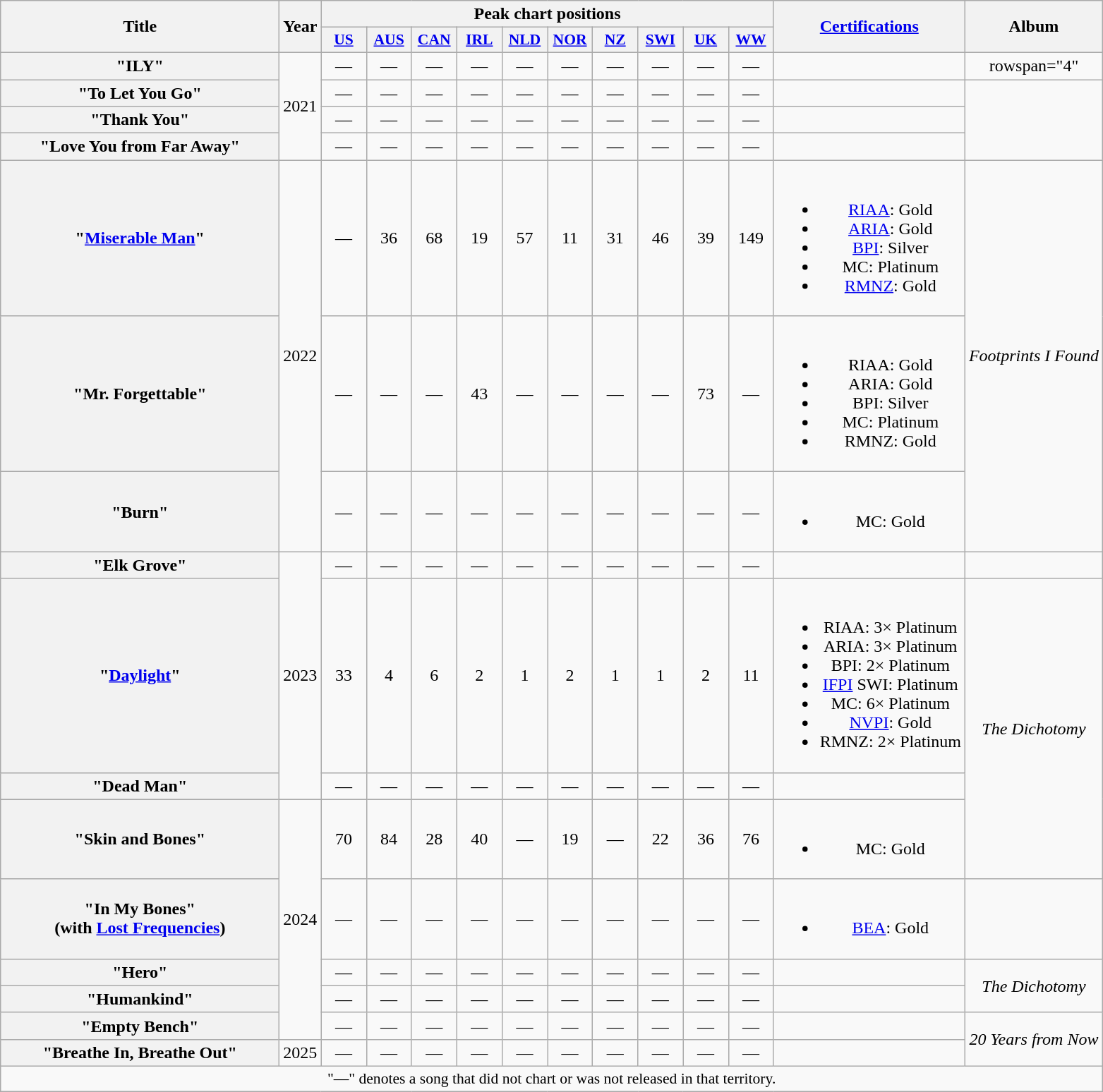<table class="wikitable plainrowheaders" style="text-align:center;">
<tr>
<th scope="col" rowspan="2" style="width:16em;">Title</th>
<th scope="col" rowspan="2">Year</th>
<th scope="col" colspan="10">Peak chart positions</th>
<th scope="col" rowspan="2"><a href='#'>Certifications</a></th>
<th scope="col" rowspan="2">Album</th>
</tr>
<tr>
<th scope="col" style="width:2.5em;font-size:90%;"><a href='#'>US</a><br></th>
<th scope="col" style="width:2.5em;font-size:90%;"><a href='#'>AUS</a><br></th>
<th scope="col" style="width:2.5em;font-size:90%;"><a href='#'>CAN</a><br></th>
<th scope="col" style="width:2.5em;font-size:90%;"><a href='#'>IRL</a><br></th>
<th scope="col" style="width:2.5em;font-size:90%;"><a href='#'>NLD</a><br></th>
<th scope="col" style="width:2.5em;font-size:90%;"><a href='#'>NOR</a><br></th>
<th scope="col" style="width:2.5em;font-size:90%;"><a href='#'>NZ</a><br></th>
<th scope="col" style="width:2.5em;font-size:90%;"><a href='#'>SWI</a><br></th>
<th scope="col" style="width:2.5em;font-size:90%;"><a href='#'>UK</a><br></th>
<th scope="col" style="width:2.5em;font-size:90%;"><a href='#'>WW</a><br></th>
</tr>
<tr>
<th scope="row">"ILY"</th>
<td rowspan="4">2021</td>
<td>—</td>
<td>—</td>
<td>—</td>
<td>—</td>
<td>—</td>
<td>—</td>
<td>—</td>
<td>—</td>
<td>—</td>
<td>—</td>
<td></td>
<td>rowspan="4" </td>
</tr>
<tr>
<th scope="row">"To Let You Go"</th>
<td>—</td>
<td>—</td>
<td>—</td>
<td>—</td>
<td>—</td>
<td>—</td>
<td>—</td>
<td>—</td>
<td>—</td>
<td>—</td>
<td></td>
</tr>
<tr>
<th scope="row">"Thank You"</th>
<td>—</td>
<td>—</td>
<td>—</td>
<td>—</td>
<td>—</td>
<td>—</td>
<td>—</td>
<td>—</td>
<td>—</td>
<td>—</td>
<td></td>
</tr>
<tr>
<th scope="row">"Love You from Far Away"</th>
<td>—</td>
<td>—</td>
<td>—</td>
<td>—</td>
<td>—</td>
<td>—</td>
<td>—</td>
<td>—</td>
<td>—</td>
<td>—</td>
<td></td>
</tr>
<tr>
<th scope="row">"<a href='#'>Miserable Man</a>"</th>
<td rowspan="3">2022</td>
<td>—</td>
<td>36</td>
<td>68</td>
<td>19</td>
<td>57</td>
<td>11</td>
<td>31</td>
<td>46</td>
<td>39</td>
<td>149</td>
<td><br><ul><li><a href='#'>RIAA</a>: Gold</li><li><a href='#'>ARIA</a>: Gold</li><li><a href='#'>BPI</a>: Silver</li><li>MC: Platinum</li><li><a href='#'>RMNZ</a>: Gold</li></ul></td>
<td rowspan="3"><em>Footprints I Found</em></td>
</tr>
<tr>
<th scope="row">"Mr. Forgettable"</th>
<td>—</td>
<td>—</td>
<td>—</td>
<td>43</td>
<td>—</td>
<td>—</td>
<td>—</td>
<td>—</td>
<td>73</td>
<td>—</td>
<td><br><ul><li>RIAA: Gold</li><li>ARIA: Gold</li><li>BPI: Silver</li><li>MC: Platinum</li><li>RMNZ: Gold</li></ul></td>
</tr>
<tr>
<th scope="row">"Burn"</th>
<td>—</td>
<td>—</td>
<td>—</td>
<td>—</td>
<td>—</td>
<td>—</td>
<td>—</td>
<td>—</td>
<td>—</td>
<td>—</td>
<td><br><ul><li>MC: Gold</li></ul></td>
</tr>
<tr>
<th scope="row">"Elk Grove"</th>
<td rowspan="3">2023</td>
<td>—</td>
<td>—</td>
<td>—</td>
<td>—</td>
<td>—</td>
<td>—</td>
<td>—</td>
<td>—</td>
<td>—</td>
<td>—</td>
<td></td>
<td></td>
</tr>
<tr>
<th scope="row">"<a href='#'>Daylight</a>"</th>
<td>33</td>
<td>4</td>
<td>6</td>
<td>2</td>
<td>1</td>
<td>2</td>
<td>1</td>
<td>1</td>
<td>2</td>
<td>11</td>
<td><br><ul><li>RIAA: 3× Platinum</li><li>ARIA: 3× Platinum</li><li>BPI: 2× Platinum</li><li><a href='#'>IFPI</a> SWI: Platinum</li><li>MC: 6× Platinum</li><li><a href='#'>NVPI</a>: Gold</li><li>RMNZ: 2× Platinum</li></ul></td>
<td rowspan="3"><em>The Dichotomy</em></td>
</tr>
<tr>
<th scope="row">"Dead Man"</th>
<td>—</td>
<td>—</td>
<td>—</td>
<td>—</td>
<td>—</td>
<td>—</td>
<td>—</td>
<td>—</td>
<td>—</td>
<td>—</td>
<td></td>
</tr>
<tr>
<th scope="row">"Skin and Bones"</th>
<td rowspan="5">2024</td>
<td>70</td>
<td>84</td>
<td>28</td>
<td>40</td>
<td>—</td>
<td>19</td>
<td>—</td>
<td>22</td>
<td>36</td>
<td>76</td>
<td><br><ul><li>MC: Gold</li></ul></td>
</tr>
<tr>
<th scope="row">"In My Bones"<br><span>(with <a href='#'>Lost Frequencies</a>)</span></th>
<td>—</td>
<td>—</td>
<td>—</td>
<td>—</td>
<td>—</td>
<td>—</td>
<td>—</td>
<td>—</td>
<td>—</td>
<td>—</td>
<td><br><ul><li><a href='#'>BEA</a>: Gold</li></ul></td>
<td></td>
</tr>
<tr>
<th scope="row">"Hero"</th>
<td>—</td>
<td>—</td>
<td>—</td>
<td>—</td>
<td>—</td>
<td>—</td>
<td>—</td>
<td>—</td>
<td>—</td>
<td>—</td>
<td></td>
<td rowspan="2"><em>The Dichotomy</em></td>
</tr>
<tr>
<th scope="row">"Humankind"</th>
<td>—</td>
<td>—</td>
<td>—</td>
<td>—</td>
<td>—</td>
<td>—</td>
<td>—</td>
<td>—</td>
<td>—</td>
<td>—</td>
<td></td>
</tr>
<tr>
<th scope="row">"Empty Bench"</th>
<td>—</td>
<td>—</td>
<td>—</td>
<td>—</td>
<td>—</td>
<td>—</td>
<td>—</td>
<td>—</td>
<td>—</td>
<td>—</td>
<td></td>
<td rowspan="2"><em>20 Years from Now</em></td>
</tr>
<tr>
<th scope="row">"Breathe In, Breathe Out"</th>
<td>2025</td>
<td>—</td>
<td>—</td>
<td>—</td>
<td>—</td>
<td>—</td>
<td>—</td>
<td>—</td>
<td>—</td>
<td>—</td>
<td>—</td>
<td></td>
</tr>
<tr>
<td colspan="14" style="font-size:90%">"—" denotes a song that did not chart or was not released in that territory.</td>
</tr>
</table>
